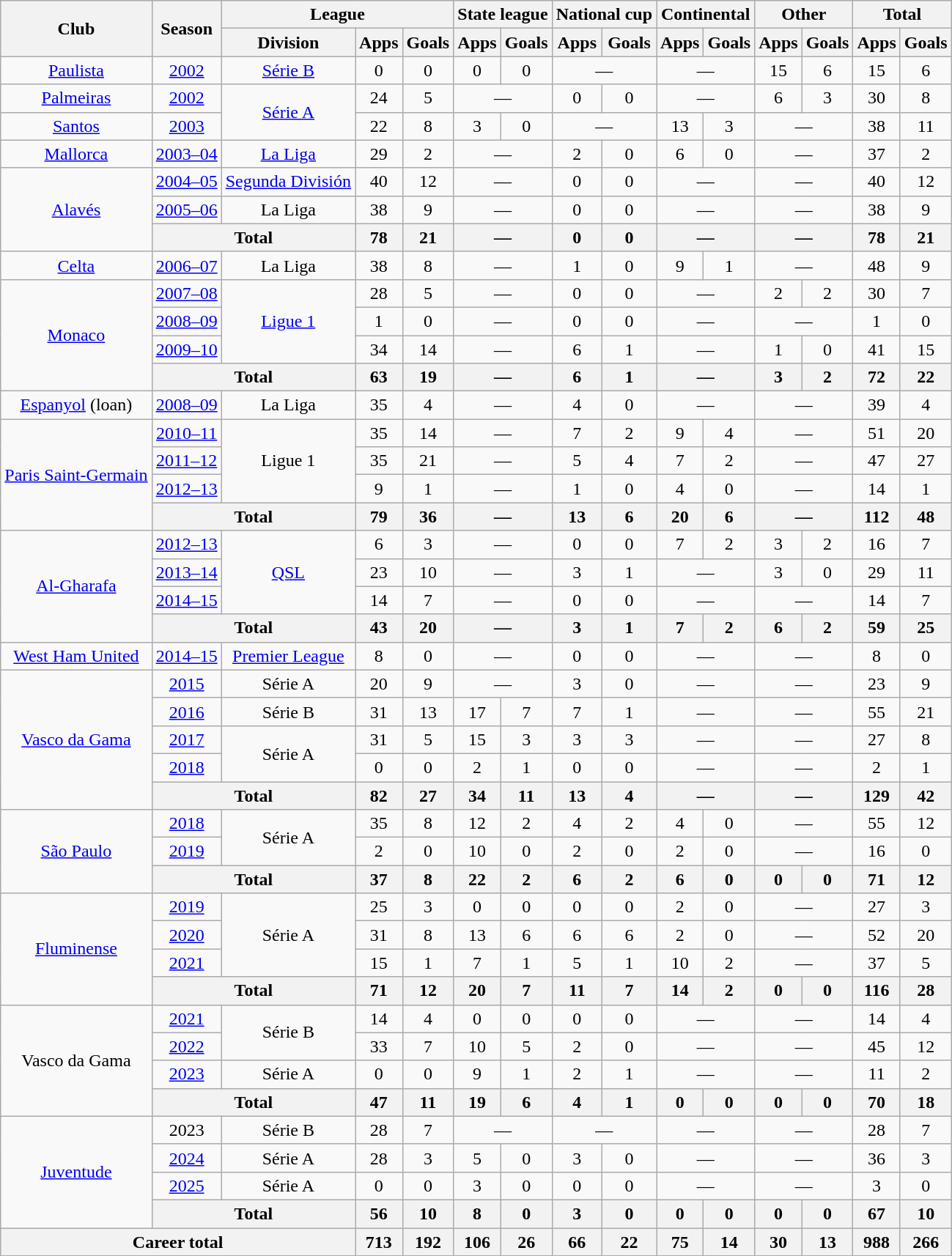<table class="wikitable" style="text-align:center">
<tr>
<th rowspan="2">Club</th>
<th rowspan="2">Season</th>
<th colspan="3">League</th>
<th colspan="2">State league</th>
<th colspan="2">National cup</th>
<th colspan="2">Continental</th>
<th colspan="2">Other</th>
<th colspan="2">Total</th>
</tr>
<tr>
<th>Division</th>
<th>Apps</th>
<th>Goals</th>
<th>Apps</th>
<th>Goals</th>
<th>Apps</th>
<th>Goals</th>
<th>Apps</th>
<th>Goals</th>
<th>Apps</th>
<th>Goals</th>
<th>Apps</th>
<th>Goals</th>
</tr>
<tr>
<td><a href='#'>Paulista</a></td>
<td><a href='#'>2002</a></td>
<td><a href='#'>Série B</a></td>
<td>0</td>
<td>0</td>
<td>0</td>
<td>0</td>
<td colspan="2">—</td>
<td colspan="2">—</td>
<td>15</td>
<td>6</td>
<td>15</td>
<td>6</td>
</tr>
<tr>
<td><a href='#'>Palmeiras</a></td>
<td><a href='#'>2002</a></td>
<td rowspan="2"><a href='#'>Série A</a></td>
<td>24</td>
<td>5</td>
<td colspan="2">—</td>
<td>0</td>
<td>0</td>
<td colspan="2">—</td>
<td>6</td>
<td>3</td>
<td>30</td>
<td>8</td>
</tr>
<tr>
<td><a href='#'>Santos</a></td>
<td><a href='#'>2003</a></td>
<td>22</td>
<td>8</td>
<td>3</td>
<td>0</td>
<td colspan="2">—</td>
<td>13</td>
<td>3</td>
<td colspan="2">—</td>
<td>38</td>
<td>11</td>
</tr>
<tr>
<td><a href='#'>Mallorca</a></td>
<td><a href='#'>2003–04</a></td>
<td><a href='#'>La Liga</a></td>
<td>29</td>
<td>2</td>
<td colspan="2">—</td>
<td>2</td>
<td>0</td>
<td>6</td>
<td>0</td>
<td colspan="2">—</td>
<td>37</td>
<td>2</td>
</tr>
<tr>
<td rowspan="3"><a href='#'>Alavés</a></td>
<td><a href='#'>2004–05</a></td>
<td><a href='#'>Segunda División</a></td>
<td>40</td>
<td>12</td>
<td colspan="2">—</td>
<td>0</td>
<td>0</td>
<td colspan="2">—</td>
<td colspan="2">—</td>
<td>40</td>
<td>12</td>
</tr>
<tr>
<td><a href='#'>2005–06</a></td>
<td>La Liga</td>
<td>38</td>
<td>9</td>
<td colspan="2">—</td>
<td>0</td>
<td>0</td>
<td colspan="2">—</td>
<td colspan="2">—</td>
<td>38</td>
<td>9</td>
</tr>
<tr>
<th colspan="2">Total</th>
<th>78</th>
<th>21</th>
<th colspan="2">—</th>
<th>0</th>
<th>0</th>
<th colspan="2">—</th>
<th colspan="2">—</th>
<th>78</th>
<th>21</th>
</tr>
<tr>
<td><a href='#'>Celta</a></td>
<td><a href='#'>2006–07</a></td>
<td>La Liga</td>
<td>38</td>
<td>8</td>
<td colspan="2">—</td>
<td>1</td>
<td>0</td>
<td>9</td>
<td>1</td>
<td colspan="2">—</td>
<td>48</td>
<td>9</td>
</tr>
<tr>
<td rowspan="4"><a href='#'>Monaco</a></td>
<td><a href='#'>2007–08</a></td>
<td rowspan="3"><a href='#'>Ligue 1</a></td>
<td>28</td>
<td>5</td>
<td colspan="2">—</td>
<td>0</td>
<td>0</td>
<td colspan="2">—</td>
<td>2</td>
<td>2</td>
<td>30</td>
<td>7</td>
</tr>
<tr>
<td><a href='#'>2008–09</a></td>
<td>1</td>
<td>0</td>
<td colspan="2">—</td>
<td>0</td>
<td>0</td>
<td colspan="2">—</td>
<td colspan="2">—</td>
<td>1</td>
<td>0</td>
</tr>
<tr>
<td><a href='#'>2009–10</a></td>
<td>34</td>
<td>14</td>
<td colspan="2">—</td>
<td>6</td>
<td>1</td>
<td colspan="2">—</td>
<td>1</td>
<td>0</td>
<td>41</td>
<td>15</td>
</tr>
<tr>
<th colspan="2">Total</th>
<th>63</th>
<th>19</th>
<th colspan="2">—</th>
<th>6</th>
<th>1</th>
<th colspan="2">—</th>
<th>3</th>
<th>2</th>
<th>72</th>
<th>22</th>
</tr>
<tr>
<td><a href='#'>Espanyol</a> (loan)</td>
<td><a href='#'>2008–09</a></td>
<td>La Liga</td>
<td>35</td>
<td>4</td>
<td colspan="2">—</td>
<td>4</td>
<td>0</td>
<td colspan="2">—</td>
<td colspan="2">—</td>
<td>39</td>
<td>4</td>
</tr>
<tr>
<td rowspan="4"><a href='#'>Paris Saint-Germain</a></td>
<td><a href='#'>2010–11</a></td>
<td rowspan="3">Ligue 1</td>
<td>35</td>
<td>14</td>
<td colspan="2">—</td>
<td>7</td>
<td>2</td>
<td>9</td>
<td>4</td>
<td colspan="2">—</td>
<td>51</td>
<td>20</td>
</tr>
<tr>
<td><a href='#'>2011–12</a></td>
<td>35</td>
<td>21</td>
<td colspan="2">—</td>
<td>5</td>
<td>4</td>
<td>7</td>
<td>2</td>
<td colspan="2">—</td>
<td>47</td>
<td>27</td>
</tr>
<tr>
<td><a href='#'>2012–13</a></td>
<td>9</td>
<td>1</td>
<td colspan="2">—</td>
<td>1</td>
<td>0</td>
<td>4</td>
<td>0</td>
<td colspan="2">—</td>
<td>14</td>
<td>1</td>
</tr>
<tr>
<th colspan="2">Total</th>
<th>79</th>
<th>36</th>
<th colspan="2">—</th>
<th>13</th>
<th>6</th>
<th>20</th>
<th>6</th>
<th colspan="2">—</th>
<th>112</th>
<th>48</th>
</tr>
<tr>
<td rowspan="4"><a href='#'>Al-Gharafa</a></td>
<td><a href='#'>2012–13</a></td>
<td rowspan="3"><a href='#'>QSL</a></td>
<td>6</td>
<td>3</td>
<td colspan="2">—</td>
<td>0</td>
<td>0</td>
<td>7</td>
<td>2</td>
<td>3</td>
<td>2</td>
<td>16</td>
<td>7</td>
</tr>
<tr>
<td><a href='#'>2013–14</a></td>
<td>23</td>
<td>10</td>
<td colspan="2">—</td>
<td>3</td>
<td>1</td>
<td colspan="2">—</td>
<td>3</td>
<td>0</td>
<td>29</td>
<td>11</td>
</tr>
<tr>
<td><a href='#'>2014–15</a></td>
<td>14</td>
<td>7</td>
<td colspan="2">—</td>
<td>0</td>
<td>0</td>
<td colspan="2">—</td>
<td colspan="2">—</td>
<td>14</td>
<td>7</td>
</tr>
<tr>
<th colspan="2">Total</th>
<th>43</th>
<th>20</th>
<th colspan="2">—</th>
<th>3</th>
<th>1</th>
<th>7</th>
<th>2</th>
<th>6</th>
<th>2</th>
<th>59</th>
<th>25</th>
</tr>
<tr>
<td><a href='#'>West Ham United</a></td>
<td><a href='#'>2014–15</a></td>
<td><a href='#'>Premier League</a></td>
<td>8</td>
<td>0</td>
<td colspan="2">—</td>
<td>0</td>
<td>0</td>
<td colspan="2">—</td>
<td colspan="2">—</td>
<td>8</td>
<td>0</td>
</tr>
<tr>
<td rowspan="5"><a href='#'>Vasco da Gama</a></td>
<td><a href='#'>2015</a></td>
<td>Série A</td>
<td>20</td>
<td>9</td>
<td colspan="2">—</td>
<td>3</td>
<td>0</td>
<td colspan="2">—</td>
<td colspan="2">—</td>
<td>23</td>
<td>9</td>
</tr>
<tr>
<td><a href='#'>2016</a></td>
<td>Série B</td>
<td>31</td>
<td>13</td>
<td>17</td>
<td>7</td>
<td>7</td>
<td>1</td>
<td colspan="2">—</td>
<td colspan="2">—</td>
<td>55</td>
<td>21</td>
</tr>
<tr>
<td><a href='#'>2017</a></td>
<td rowspan="2">Série A</td>
<td>31</td>
<td>5</td>
<td>15</td>
<td>3</td>
<td>3</td>
<td>3</td>
<td colspan="2">—</td>
<td colspan="2">—</td>
<td>27</td>
<td>8</td>
</tr>
<tr>
<td><a href='#'>2018</a></td>
<td>0</td>
<td>0</td>
<td>2</td>
<td>1</td>
<td>0</td>
<td>0</td>
<td colspan="2">—</td>
<td colspan="2">—</td>
<td>2</td>
<td>1</td>
</tr>
<tr>
<th colspan="2">Total</th>
<th>82</th>
<th>27</th>
<th>34</th>
<th>11</th>
<th>13</th>
<th>4</th>
<th colspan="2">—</th>
<th colspan="2">—</th>
<th>129</th>
<th>42</th>
</tr>
<tr>
<td rowspan="3"><a href='#'>São Paulo</a></td>
<td><a href='#'>2018</a></td>
<td rowspan="2">Série A</td>
<td>35</td>
<td>8</td>
<td>12</td>
<td>2</td>
<td>4</td>
<td>2</td>
<td>4</td>
<td>0</td>
<td colspan="2">—</td>
<td>55</td>
<td>12</td>
</tr>
<tr>
<td><a href='#'>2019</a></td>
<td>2</td>
<td>0</td>
<td>10</td>
<td>0</td>
<td>2</td>
<td>0</td>
<td>2</td>
<td>0</td>
<td colspan="2">—</td>
<td>16</td>
<td>0</td>
</tr>
<tr>
<th colspan="2">Total</th>
<th>37</th>
<th>8</th>
<th>22</th>
<th>2</th>
<th>6</th>
<th>2</th>
<th>6</th>
<th>0</th>
<th>0</th>
<th>0</th>
<th>71</th>
<th>12</th>
</tr>
<tr>
<td rowspan="4"><a href='#'>Fluminense</a></td>
<td><a href='#'>2019</a></td>
<td rowspan="3">Série A</td>
<td>25</td>
<td>3</td>
<td>0</td>
<td>0</td>
<td>0</td>
<td>0</td>
<td>2</td>
<td>0</td>
<td colspan="2">—</td>
<td>27</td>
<td>3</td>
</tr>
<tr>
<td><a href='#'>2020</a></td>
<td>31</td>
<td>8</td>
<td>13</td>
<td>6</td>
<td>6</td>
<td>6</td>
<td>2</td>
<td>0</td>
<td colspan="2">—</td>
<td>52</td>
<td>20</td>
</tr>
<tr>
<td><a href='#'>2021</a></td>
<td>15</td>
<td>1</td>
<td>7</td>
<td>1</td>
<td>5</td>
<td>1</td>
<td>10</td>
<td>2</td>
<td colspan="2">—</td>
<td>37</td>
<td>5</td>
</tr>
<tr>
<th colspan="2">Total</th>
<th>71</th>
<th>12</th>
<th>20</th>
<th>7</th>
<th>11</th>
<th>7</th>
<th>14</th>
<th>2</th>
<th>0</th>
<th>0</th>
<th>116</th>
<th>28</th>
</tr>
<tr>
<td rowspan="4">Vasco da Gama</td>
<td><a href='#'>2021</a></td>
<td rowspan="2">Série B</td>
<td>14</td>
<td>4</td>
<td>0</td>
<td>0</td>
<td>0</td>
<td>0</td>
<td colspan="2">—</td>
<td colspan="2">—</td>
<td>14</td>
<td>4</td>
</tr>
<tr>
<td><a href='#'>2022</a></td>
<td>33</td>
<td>7</td>
<td>10</td>
<td>5</td>
<td>2</td>
<td>0</td>
<td colspan="2">—</td>
<td colspan="2">—</td>
<td>45</td>
<td>12</td>
</tr>
<tr>
<td><a href='#'>2023</a></td>
<td>Série A</td>
<td>0</td>
<td>0</td>
<td>9</td>
<td>1</td>
<td>2</td>
<td>1</td>
<td colspan="2">—</td>
<td colspan="2">—</td>
<td>11</td>
<td>2</td>
</tr>
<tr>
<th colspan="2">Total</th>
<th>47</th>
<th>11</th>
<th>19</th>
<th>6</th>
<th>4</th>
<th>1</th>
<th>0</th>
<th>0</th>
<th>0</th>
<th>0</th>
<th>70</th>
<th>18</th>
</tr>
<tr>
<td rowspan="4"><a href='#'>Juventude</a></td>
<td>2023</td>
<td Campeonato Brasileiro Série B>Série B</td>
<td>28</td>
<td>7</td>
<td colspan="2">—</td>
<td colspan="2">—</td>
<td colspan="2">—</td>
<td colspan="2">—</td>
<td>28</td>
<td>7</td>
</tr>
<tr>
<td><a href='#'>2024</a></td>
<td Campeonato Brasileiro Série A>Série A</td>
<td>28</td>
<td>3</td>
<td>5</td>
<td>0</td>
<td>3</td>
<td>0</td>
<td colspan="2">—</td>
<td colspan="2">—</td>
<td>36</td>
<td>3</td>
</tr>
<tr>
<td><a href='#'>2025</a></td>
<td>Série A</td>
<td>0</td>
<td>0</td>
<td>3</td>
<td>0</td>
<td>0</td>
<td>0</td>
<td colspan="2">—</td>
<td colspan="2">—</td>
<td>3</td>
<td>0</td>
</tr>
<tr>
<th colspan="2">Total</th>
<th>56</th>
<th>10</th>
<th>8</th>
<th>0</th>
<th>3</th>
<th>0</th>
<th>0</th>
<th>0</th>
<th>0</th>
<th>0</th>
<th>67</th>
<th>10</th>
</tr>
<tr>
<th colspan="3">Career total</th>
<th>713</th>
<th>192</th>
<th>106</th>
<th>26</th>
<th>66</th>
<th>22</th>
<th>75</th>
<th>14</th>
<th>30</th>
<th>13</th>
<th>988</th>
<th>266</th>
</tr>
</table>
